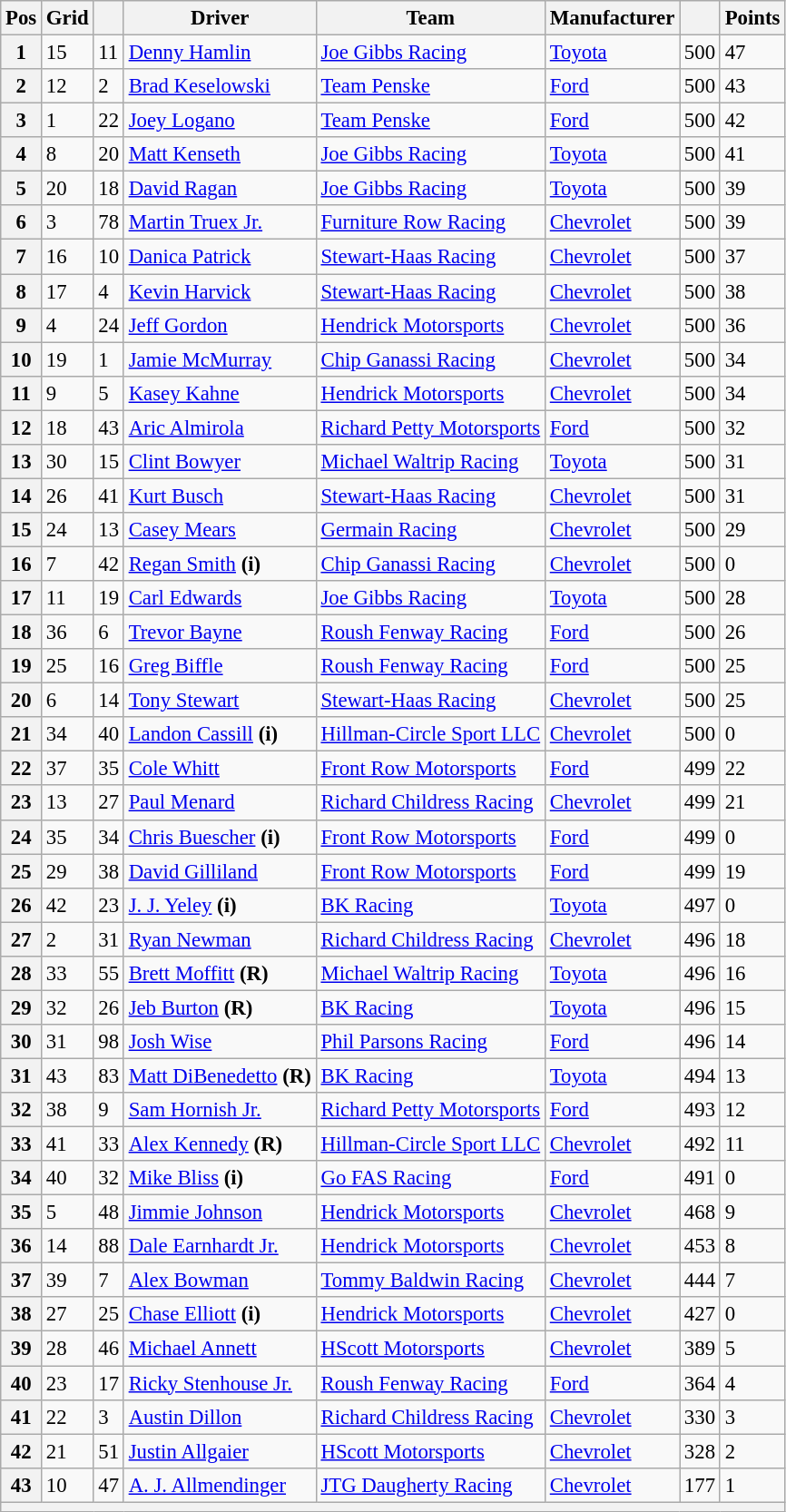<table class="wikitable" style="font-size:95%">
<tr>
<th>Pos</th>
<th>Grid</th>
<th></th>
<th>Driver</th>
<th>Team</th>
<th>Manufacturer</th>
<th></th>
<th>Points</th>
</tr>
<tr>
<th>1</th>
<td>15</td>
<td>11</td>
<td><a href='#'>Denny Hamlin</a></td>
<td><a href='#'>Joe Gibbs Racing</a></td>
<td><a href='#'>Toyota</a></td>
<td>500</td>
<td>47</td>
</tr>
<tr>
<th>2</th>
<td>12</td>
<td>2</td>
<td><a href='#'>Brad Keselowski</a></td>
<td><a href='#'>Team Penske</a></td>
<td><a href='#'>Ford</a></td>
<td>500</td>
<td>43</td>
</tr>
<tr>
<th>3</th>
<td>1</td>
<td>22</td>
<td><a href='#'>Joey Logano</a></td>
<td><a href='#'>Team Penske</a></td>
<td><a href='#'>Ford</a></td>
<td>500</td>
<td>42</td>
</tr>
<tr>
<th>4</th>
<td>8</td>
<td>20</td>
<td><a href='#'>Matt Kenseth</a></td>
<td><a href='#'>Joe Gibbs Racing</a></td>
<td><a href='#'>Toyota</a></td>
<td>500</td>
<td>41</td>
</tr>
<tr>
<th>5</th>
<td>20</td>
<td>18</td>
<td><a href='#'>David Ragan</a></td>
<td><a href='#'>Joe Gibbs Racing</a></td>
<td><a href='#'>Toyota</a></td>
<td>500</td>
<td>39</td>
</tr>
<tr>
<th>6</th>
<td>3</td>
<td>78</td>
<td><a href='#'>Martin Truex Jr.</a></td>
<td><a href='#'>Furniture Row Racing</a></td>
<td><a href='#'>Chevrolet</a></td>
<td>500</td>
<td>39</td>
</tr>
<tr>
<th>7</th>
<td>16</td>
<td>10</td>
<td><a href='#'>Danica Patrick</a></td>
<td><a href='#'>Stewart-Haas Racing</a></td>
<td><a href='#'>Chevrolet</a></td>
<td>500</td>
<td>37</td>
</tr>
<tr>
<th>8</th>
<td>17</td>
<td>4</td>
<td><a href='#'>Kevin Harvick</a></td>
<td><a href='#'>Stewart-Haas Racing</a></td>
<td><a href='#'>Chevrolet</a></td>
<td>500</td>
<td>38</td>
</tr>
<tr>
<th>9</th>
<td>4</td>
<td>24</td>
<td><a href='#'>Jeff Gordon</a></td>
<td><a href='#'>Hendrick Motorsports</a></td>
<td><a href='#'>Chevrolet</a></td>
<td>500</td>
<td>36</td>
</tr>
<tr>
<th>10</th>
<td>19</td>
<td>1</td>
<td><a href='#'>Jamie McMurray</a></td>
<td><a href='#'>Chip Ganassi Racing</a></td>
<td><a href='#'>Chevrolet</a></td>
<td>500</td>
<td>34</td>
</tr>
<tr>
<th>11</th>
<td>9</td>
<td>5</td>
<td><a href='#'>Kasey Kahne</a></td>
<td><a href='#'>Hendrick Motorsports</a></td>
<td><a href='#'>Chevrolet</a></td>
<td>500</td>
<td>34</td>
</tr>
<tr>
<th>12</th>
<td>18</td>
<td>43</td>
<td><a href='#'>Aric Almirola</a></td>
<td><a href='#'>Richard Petty Motorsports</a></td>
<td><a href='#'>Ford</a></td>
<td>500</td>
<td>32</td>
</tr>
<tr>
<th>13</th>
<td>30</td>
<td>15</td>
<td><a href='#'>Clint Bowyer</a></td>
<td><a href='#'>Michael Waltrip Racing</a></td>
<td><a href='#'>Toyota</a></td>
<td>500</td>
<td>31</td>
</tr>
<tr>
<th>14</th>
<td>26</td>
<td>41</td>
<td><a href='#'>Kurt Busch</a></td>
<td><a href='#'>Stewart-Haas Racing</a></td>
<td><a href='#'>Chevrolet</a></td>
<td>500</td>
<td>31</td>
</tr>
<tr>
<th>15</th>
<td>24</td>
<td>13</td>
<td><a href='#'>Casey Mears</a></td>
<td><a href='#'>Germain Racing</a></td>
<td><a href='#'>Chevrolet</a></td>
<td>500</td>
<td>29</td>
</tr>
<tr>
<th>16</th>
<td>7</td>
<td>42</td>
<td><a href='#'>Regan Smith</a> <strong>(i)</strong></td>
<td><a href='#'>Chip Ganassi Racing</a></td>
<td><a href='#'>Chevrolet</a></td>
<td>500</td>
<td>0</td>
</tr>
<tr>
<th>17</th>
<td>11</td>
<td>19</td>
<td><a href='#'>Carl Edwards</a></td>
<td><a href='#'>Joe Gibbs Racing</a></td>
<td><a href='#'>Toyota</a></td>
<td>500</td>
<td>28</td>
</tr>
<tr>
<th>18</th>
<td>36</td>
<td>6</td>
<td><a href='#'>Trevor Bayne</a></td>
<td><a href='#'>Roush Fenway Racing</a></td>
<td><a href='#'>Ford</a></td>
<td>500</td>
<td>26</td>
</tr>
<tr>
<th>19</th>
<td>25</td>
<td>16</td>
<td><a href='#'>Greg Biffle</a></td>
<td><a href='#'>Roush Fenway Racing</a></td>
<td><a href='#'>Ford</a></td>
<td>500</td>
<td>25</td>
</tr>
<tr>
<th>20</th>
<td>6</td>
<td>14</td>
<td><a href='#'>Tony Stewart</a></td>
<td><a href='#'>Stewart-Haas Racing</a></td>
<td><a href='#'>Chevrolet</a></td>
<td>500</td>
<td>25</td>
</tr>
<tr>
<th>21</th>
<td>34</td>
<td>40</td>
<td><a href='#'>Landon Cassill</a> <strong>(i)</strong></td>
<td><a href='#'>Hillman-Circle Sport LLC</a></td>
<td><a href='#'>Chevrolet</a></td>
<td>500</td>
<td>0</td>
</tr>
<tr>
<th>22</th>
<td>37</td>
<td>35</td>
<td><a href='#'>Cole Whitt</a></td>
<td><a href='#'>Front Row Motorsports</a></td>
<td><a href='#'>Ford</a></td>
<td>499</td>
<td>22</td>
</tr>
<tr>
<th>23</th>
<td>13</td>
<td>27</td>
<td><a href='#'>Paul Menard</a></td>
<td><a href='#'>Richard Childress Racing</a></td>
<td><a href='#'>Chevrolet</a></td>
<td>499</td>
<td>21</td>
</tr>
<tr>
<th>24</th>
<td>35</td>
<td>34</td>
<td><a href='#'>Chris Buescher</a> <strong>(i)</strong></td>
<td><a href='#'>Front Row Motorsports</a></td>
<td><a href='#'>Ford</a></td>
<td>499</td>
<td>0</td>
</tr>
<tr>
<th>25</th>
<td>29</td>
<td>38</td>
<td><a href='#'>David Gilliland</a></td>
<td><a href='#'>Front Row Motorsports</a></td>
<td><a href='#'>Ford</a></td>
<td>499</td>
<td>19</td>
</tr>
<tr>
<th>26</th>
<td>42</td>
<td>23</td>
<td><a href='#'>J. J. Yeley</a> <strong>(i)</strong></td>
<td><a href='#'>BK Racing</a></td>
<td><a href='#'>Toyota</a></td>
<td>497</td>
<td>0</td>
</tr>
<tr>
<th>27</th>
<td>2</td>
<td>31</td>
<td><a href='#'>Ryan Newman</a></td>
<td><a href='#'>Richard Childress Racing</a></td>
<td><a href='#'>Chevrolet</a></td>
<td>496</td>
<td>18</td>
</tr>
<tr>
<th>28</th>
<td>33</td>
<td>55</td>
<td><a href='#'>Brett Moffitt</a> <strong>(R)</strong></td>
<td><a href='#'>Michael Waltrip Racing</a></td>
<td><a href='#'>Toyota</a></td>
<td>496</td>
<td>16</td>
</tr>
<tr>
<th>29</th>
<td>32</td>
<td>26</td>
<td><a href='#'>Jeb Burton</a> <strong>(R)</strong></td>
<td><a href='#'>BK Racing</a></td>
<td><a href='#'>Toyota</a></td>
<td>496</td>
<td>15</td>
</tr>
<tr>
<th>30</th>
<td>31</td>
<td>98</td>
<td><a href='#'>Josh Wise</a></td>
<td><a href='#'>Phil Parsons Racing</a></td>
<td><a href='#'>Ford</a></td>
<td>496</td>
<td>14</td>
</tr>
<tr>
<th>31</th>
<td>43</td>
<td>83</td>
<td><a href='#'>Matt DiBenedetto</a> <strong>(R)</strong></td>
<td><a href='#'>BK Racing</a></td>
<td><a href='#'>Toyota</a></td>
<td>494</td>
<td>13</td>
</tr>
<tr>
<th>32</th>
<td>38</td>
<td>9</td>
<td><a href='#'>Sam Hornish Jr.</a></td>
<td><a href='#'>Richard Petty Motorsports</a></td>
<td><a href='#'>Ford</a></td>
<td>493</td>
<td>12</td>
</tr>
<tr>
<th>33</th>
<td>41</td>
<td>33</td>
<td><a href='#'>Alex Kennedy</a> <strong>(R)</strong></td>
<td><a href='#'>Hillman-Circle Sport LLC</a></td>
<td><a href='#'>Chevrolet</a></td>
<td>492</td>
<td>11</td>
</tr>
<tr>
<th>34</th>
<td>40</td>
<td>32</td>
<td><a href='#'>Mike Bliss</a> <strong>(i)</strong></td>
<td><a href='#'>Go FAS Racing</a></td>
<td><a href='#'>Ford</a></td>
<td>491</td>
<td>0</td>
</tr>
<tr>
<th>35</th>
<td>5</td>
<td>48</td>
<td><a href='#'>Jimmie Johnson</a></td>
<td><a href='#'>Hendrick Motorsports</a></td>
<td><a href='#'>Chevrolet</a></td>
<td>468</td>
<td>9</td>
</tr>
<tr>
<th>36</th>
<td>14</td>
<td>88</td>
<td><a href='#'>Dale Earnhardt Jr.</a></td>
<td><a href='#'>Hendrick Motorsports</a></td>
<td><a href='#'>Chevrolet</a></td>
<td>453</td>
<td>8</td>
</tr>
<tr>
<th>37</th>
<td>39</td>
<td>7</td>
<td><a href='#'>Alex Bowman</a></td>
<td><a href='#'>Tommy Baldwin Racing</a></td>
<td><a href='#'>Chevrolet</a></td>
<td>444</td>
<td>7</td>
</tr>
<tr>
<th>38</th>
<td>27</td>
<td>25</td>
<td><a href='#'>Chase Elliott</a> <strong>(i)</strong></td>
<td><a href='#'>Hendrick Motorsports</a></td>
<td><a href='#'>Chevrolet</a></td>
<td>427</td>
<td>0</td>
</tr>
<tr>
<th>39</th>
<td>28</td>
<td>46</td>
<td><a href='#'>Michael Annett</a></td>
<td><a href='#'>HScott Motorsports</a></td>
<td><a href='#'>Chevrolet</a></td>
<td>389</td>
<td>5</td>
</tr>
<tr>
<th>40</th>
<td>23</td>
<td>17</td>
<td><a href='#'>Ricky Stenhouse Jr.</a></td>
<td><a href='#'>Roush Fenway Racing</a></td>
<td><a href='#'>Ford</a></td>
<td>364</td>
<td>4</td>
</tr>
<tr>
<th>41</th>
<td>22</td>
<td>3</td>
<td><a href='#'>Austin Dillon</a></td>
<td><a href='#'>Richard Childress Racing</a></td>
<td><a href='#'>Chevrolet</a></td>
<td>330</td>
<td>3</td>
</tr>
<tr>
<th>42</th>
<td>21</td>
<td>51</td>
<td><a href='#'>Justin Allgaier</a></td>
<td><a href='#'>HScott Motorsports</a></td>
<td><a href='#'>Chevrolet</a></td>
<td>328</td>
<td>2</td>
</tr>
<tr>
<th>43</th>
<td>10</td>
<td>47</td>
<td><a href='#'>A. J. Allmendinger</a></td>
<td><a href='#'>JTG Daugherty Racing</a></td>
<td><a href='#'>Chevrolet</a></td>
<td>177</td>
<td>1</td>
</tr>
<tr>
<th colspan="8"></th>
</tr>
</table>
